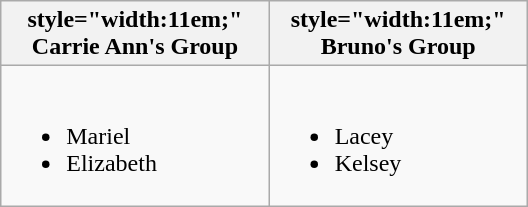<table class="wikitable" style="width:22em;">
<tr>
<th>style="width:11em;" <strong>Carrie Ann's Group</strong></th>
<th>style="width:11em;" <strong>Bruno's Group</strong></th>
</tr>
<tr>
<td><br><ul><li>Mariel</li><li>Elizabeth</li></ul></td>
<td><br><ul><li>Lacey</li><li>Kelsey</li></ul></td>
</tr>
</table>
